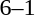<table style="text-align:center">
<tr>
<th width=200></th>
<th width=100></th>
<th width=200></th>
</tr>
<tr>
<td align=right></td>
<td>6–1</td>
<td align=left></td>
</tr>
</table>
